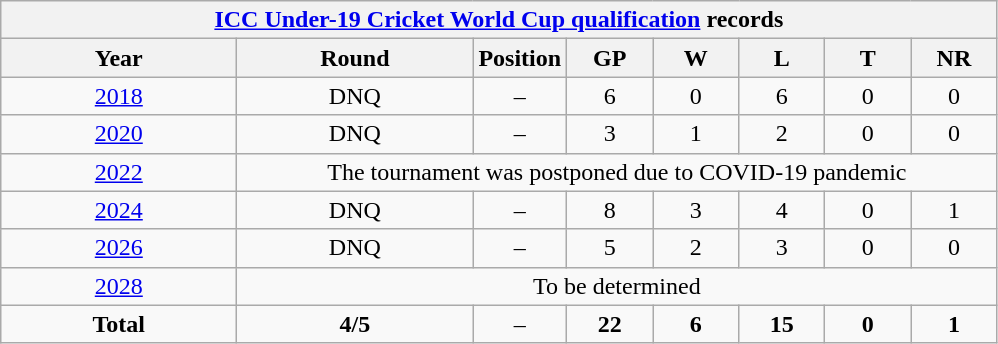<table class="wikitable" style="text-align: center; width=900px;">
<tr>
<th colspan=9><a href='#'>ICC Under-19 Cricket World Cup qualification</a> records</th>
</tr>
<tr>
<th width=150>Year</th>
<th width=150>Round</th>
<th width=50>Position</th>
<th width=50>GP</th>
<th width=50>W</th>
<th width=50>L</th>
<th width=50>T</th>
<th width=50>NR</th>
</tr>
<tr>
<td> <a href='#'>2018</a></td>
<td>DNQ</td>
<td>–</td>
<td>6</td>
<td>0</td>
<td>6</td>
<td>0</td>
<td>0</td>
</tr>
<tr>
<td> <a href='#'>2020</a></td>
<td>DNQ</td>
<td>–</td>
<td>3</td>
<td>1</td>
<td>2</td>
<td>0</td>
<td>0</td>
</tr>
<tr>
<td> <a href='#'>2022</a></td>
<td colspan=8>The tournament was postponed due to COVID-19 pandemic</td>
</tr>
<tr>
<td> <a href='#'>2024</a></td>
<td>DNQ</td>
<td>–</td>
<td>8</td>
<td>3</td>
<td>4</td>
<td>0</td>
<td>1</td>
</tr>
<tr>
<td> <a href='#'>2026</a></td>
<td>DNQ</td>
<td>–</td>
<td>5</td>
<td>2</td>
<td>3</td>
<td>0</td>
<td>0</td>
</tr>
<tr>
<td> <a href='#'>2028</a></td>
<td rowspan=1 colspan=8>To be determined</td>
</tr>
<tr>
<td><strong>Total</strong></td>
<td><strong>4/5</strong></td>
<td>–</td>
<td><strong>22</strong></td>
<td><strong>6</strong></td>
<td><strong>15</strong></td>
<td><strong>0</strong></td>
<td><strong>1</strong></td>
</tr>
</table>
